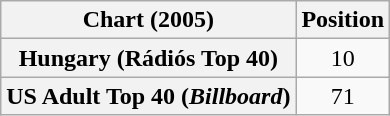<table class="wikitable plainrowheaders" style="text-align:center">
<tr>
<th scope="col">Chart (2005)</th>
<th scope="col">Position</th>
</tr>
<tr>
<th scope="row">Hungary (Rádiós Top 40)</th>
<td>10</td>
</tr>
<tr>
<th scope="row">US Adult Top 40 (<em>Billboard</em>)</th>
<td>71</td>
</tr>
</table>
